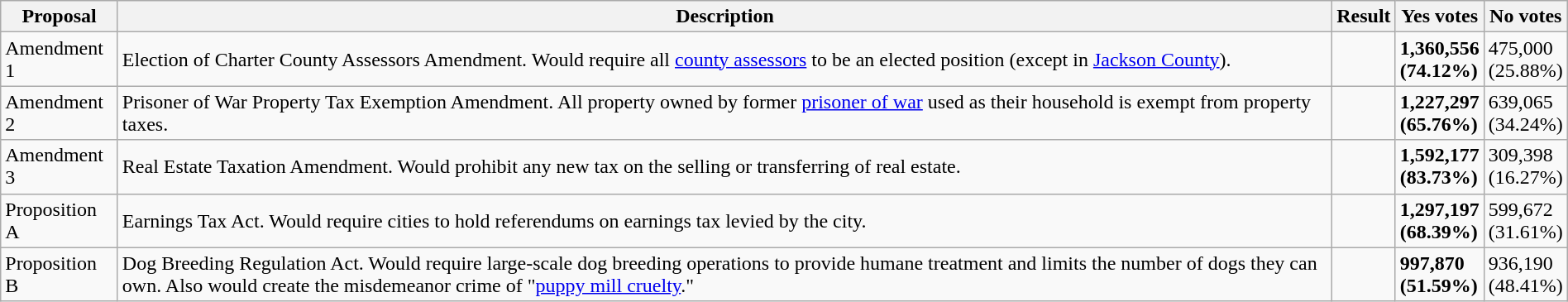<table class="wikitable sortable" style="width:100%">
<tr>
<th class="unsortable" scope="col">Proposal</th>
<th class="unsortable" scope="col">Description</th>
<th scope="col">Result</th>
<th scope="col">Yes votes</th>
<th scope="col">No votes</th>
</tr>
<tr>
<td>Amendment 1</td>
<td>Election of Charter County Assessors Amendment. Would require all <a href='#'>county assessors</a> to be an elected position (except in <a href='#'>Jackson County</a>).</td>
<td></td>
<td><strong>1,360,556</strong><br><strong>(74.12%)</strong></td>
<td>475,000<br>(25.88%)</td>
</tr>
<tr>
<td>Amendment 2</td>
<td>Prisoner of War Property Tax Exemption Amendment. All property owned by former <a href='#'>prisoner of war</a> used as their household is exempt from property taxes.</td>
<td></td>
<td><strong>1,227,297</strong><br><strong>(65.76%)</strong></td>
<td>639,065<br>(34.24%)</td>
</tr>
<tr>
<td>Amendment 3</td>
<td>Real Estate Taxation Amendment. Would prohibit any new tax on the selling or transferring of real estate.</td>
<td></td>
<td><strong>1,592,177</strong><br><strong>(83.73%)</strong></td>
<td>309,398<br>(16.27%)</td>
</tr>
<tr>
<td>Proposition A</td>
<td>Earnings Tax Act. Would require cities to hold referendums on earnings tax levied by the city.</td>
<td></td>
<td><strong>1,297,197</strong><br><strong>(68.39%)</strong></td>
<td>599,672<br>(31.61%)</td>
</tr>
<tr>
<td>Proposition B</td>
<td>Dog Breeding Regulation Act. Would require large-scale dog breeding operations to provide humane treatment and limits the number of dogs they can own. Also would create the misdemeanor crime of "<a href='#'>puppy mill cruelty</a>."</td>
<td></td>
<td><strong>997,870</strong><br><strong>(51.59%)</strong></td>
<td>936,190<br>(48.41%)</td>
</tr>
</table>
